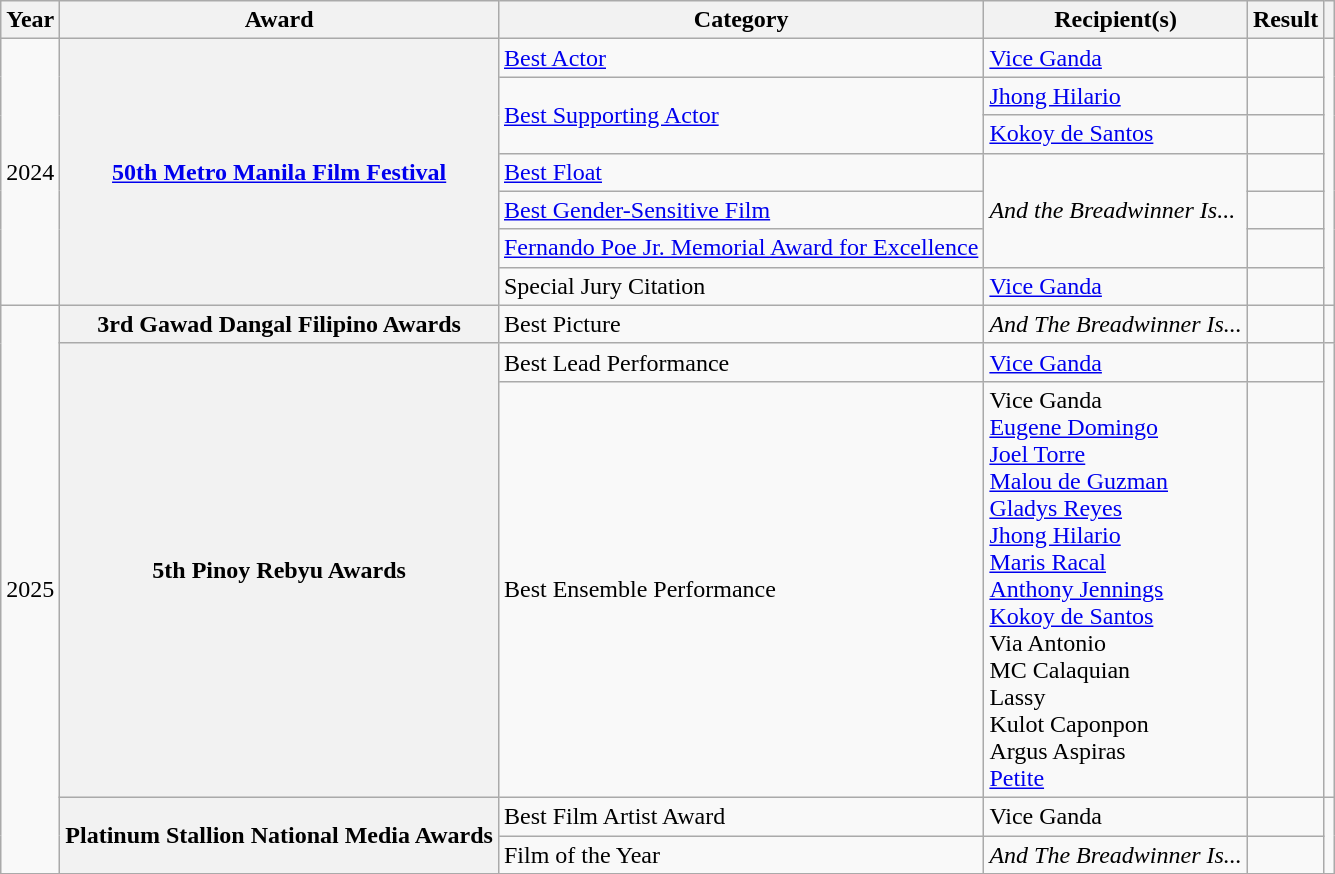<table class="wikitable sortable plainrowheaders">
<tr>
<th scope="col" data-sort-type="date">Year</th>
<th scope="col">Award</th>
<th scope="col">Category</th>
<th scope="col">Recipient(s)</th>
<th scope="col">Result</th>
<th scope="col" class="unsortable"></th>
</tr>
<tr>
<td rowspan="7" style="text-align: center;">2024</td>
<th rowspan="7" scope="row"><a href='#'>50th Metro Manila Film Festival</a></th>
<td><a href='#'>Best Actor</a></td>
<td><a href='#'>Vice Ganda</a></td>
<td></td>
<td rowspan="7" style="text-align: center;"></td>
</tr>
<tr>
<td rowspan="2"><a href='#'>Best Supporting Actor</a></td>
<td><a href='#'>Jhong Hilario</a></td>
<td></td>
</tr>
<tr>
<td><a href='#'>Kokoy de Santos</a></td>
<td></td>
</tr>
<tr>
<td><a href='#'>Best Float</a></td>
<td rowspan="3"><em>And the Breadwinner Is...</em></td>
<td></td>
</tr>
<tr>
<td><a href='#'>Best Gender-Sensitive Film</a></td>
<td></td>
</tr>
<tr>
<td><a href='#'>Fernando Poe Jr. Memorial Award for Excellence</a></td>
<td></td>
</tr>
<tr>
<td>Special Jury Citation</td>
<td><a href='#'>Vice Ganda</a></td>
<td></td>
</tr>
<tr>
<td rowspan="5" style="text-align: center;">2025</td>
<th scope="row">3rd Gawad Dangal Filipino Awards</th>
<td>Best Picture</td>
<td><em>And The Breadwinner Is...</em></td>
<td></td>
<td style="text-align: center;"></td>
</tr>
<tr>
<th scope="row" rowspan="2">5th Pinoy Rebyu Awards</th>
<td>Best Lead Performance</td>
<td><a href='#'>Vice Ganda</a></td>
<td></td>
<td rowspan="2"></td>
</tr>
<tr>
<td>Best Ensemble Performance</td>
<td>Vice Ganda<br><a href='#'>Eugene Domingo</a><br><a href='#'>Joel Torre</a><br><a href='#'>Malou de Guzman</a><br><a href='#'>Gladys Reyes</a><br><a href='#'>Jhong Hilario</a><br><a href='#'>Maris Racal</a><br><a href='#'>Anthony Jennings</a><br><a href='#'>Kokoy de Santos</a><br>Via Antonio<br>MC Calaquian<br>Lassy<br>Kulot Caponpon<br>Argus Aspiras<br><a href='#'>Petite</a></td>
<td></td>
</tr>
<tr>
<th scope="row" rowspan="2">Platinum Stallion National Media Awards</th>
<td>Best Film Artist Award</td>
<td>Vice Ganda</td>
<td></td>
<td rowspan="2"></td>
</tr>
<tr>
<td>Film of the Year</td>
<td><em>And The Breadwinner Is...</em></td>
<td></td>
</tr>
<tr>
</tr>
</table>
